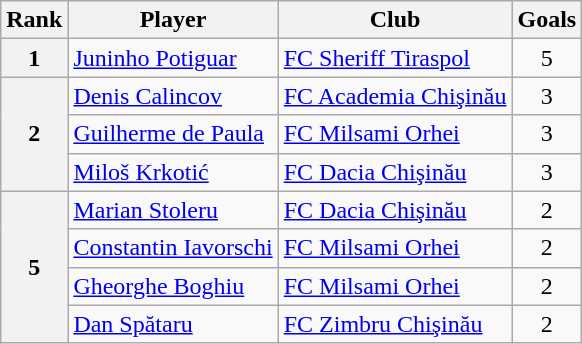<table class="wikitable">
<tr>
<th>Rank</th>
<th>Player</th>
<th>Club</th>
<th>Goals</th>
</tr>
<tr>
<th rowspan=1 align=center>1</th>
<td> <a href='#'>Juninho Potiguar</a></td>
<td><a href='#'>FC Sheriff Tiraspol</a></td>
<td align=center>5</td>
</tr>
<tr>
<th rowspan=3 align=center>2</th>
<td> <a href='#'>Denis Calincov</a></td>
<td><a href='#'>FC Academia Chişinău</a></td>
<td align=center>3</td>
</tr>
<tr>
<td> <a href='#'>Guilherme de Paula</a></td>
<td><a href='#'>FC Milsami Orhei</a></td>
<td align=center>3</td>
</tr>
<tr>
<td> <a href='#'>Miloš Krkotić</a></td>
<td><a href='#'>FC Dacia Chişinău</a></td>
<td align=center>3</td>
</tr>
<tr>
<th rowspan=4 align=center>5</th>
<td> <a href='#'>Marian Stoleru</a></td>
<td><a href='#'>FC Dacia Chişinău</a></td>
<td align=center>2</td>
</tr>
<tr>
<td> <a href='#'>Constantin Iavorschi</a></td>
<td><a href='#'>FC Milsami Orhei</a></td>
<td align=center>2</td>
</tr>
<tr>
<td> <a href='#'>Gheorghe Boghiu</a></td>
<td><a href='#'>FC Milsami Orhei</a></td>
<td align=center>2</td>
</tr>
<tr>
<td> <a href='#'>Dan Spătaru</a></td>
<td><a href='#'>FC Zimbru Chişinău</a></td>
<td align=center>2</td>
</tr>
</table>
